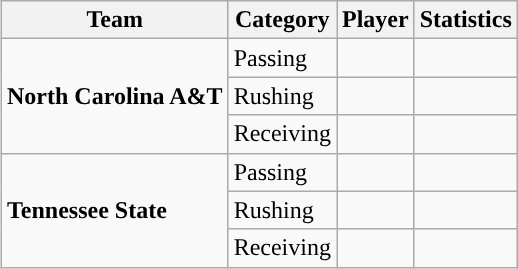<table class="wikitable" style="float: right;">
<tr>
<th>Team</th>
<th>Category</th>
<th>Player</th>
<th>Statistics</th>
</tr>
<tr>
<td rowspan=3><strong>North Carolina A&T</strong></td>
<td>Passing</td>
<td></td>
<td></td>
</tr>
<tr>
<td>Rushing</td>
<td></td>
<td></td>
</tr>
<tr>
<td>Receiving</td>
<td></td>
<td></td>
</tr>
<tr>
<td rowspan=3><strong>Tennessee State</strong></td>
<td>Passing</td>
<td></td>
<td></td>
</tr>
<tr>
<td>Rushing</td>
<td></td>
<td></td>
</tr>
<tr>
<td>Receiving</td>
<td></td>
<td></td>
</tr>
</table>
